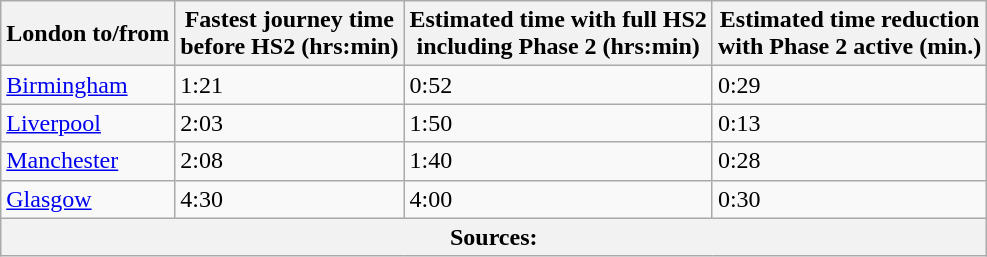<table class="wikitable">
<tr>
<th>London to/from</th>
<th>Fastest journey time <br>before HS2 (hrs:min)</th>
<th>Estimated time with full HS2 <br>including Phase 2 (hrs:min)</th>
<th>Estimated time reduction <br>with Phase 2 active (min.)</th>
</tr>
<tr>
<td><a href='#'>Birmingham</a></td>
<td>1:21</td>
<td>0:52</td>
<td>0:29</td>
</tr>
<tr>
<td><a href='#'>Liverpool</a></td>
<td>2:03</td>
<td>1:50</td>
<td>0:13</td>
</tr>
<tr>
<td><a href='#'>Manchester</a></td>
<td>2:08</td>
<td>1:40</td>
<td>0:28</td>
</tr>
<tr>
<td><a href='#'>Glasgow</a></td>
<td>4:30</td>
<td>4:00</td>
<td>0:30</td>
</tr>
<tr class="sortbottom">
<th colspan="4">Sources:</th>
</tr>
</table>
